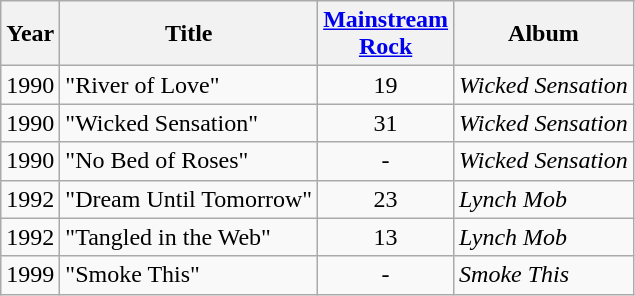<table class="wikitable" border="1">
<tr>
<th>Year</th>
<th>Title</th>
<th><a href='#'>Mainstream <br>Rock</a><br></th>
<th>Album</th>
</tr>
<tr>
<td>1990</td>
<td>"River of Love"</td>
<td style="text-align:center;">19</td>
<td><em>Wicked Sensation</em></td>
</tr>
<tr>
<td>1990</td>
<td>"Wicked Sensation"</td>
<td style="text-align:center;">31</td>
<td><em>Wicked Sensation</em></td>
</tr>
<tr>
<td>1990</td>
<td>"No Bed of Roses"</td>
<td style="text-align:center;">-</td>
<td><em>Wicked Sensation</em></td>
</tr>
<tr>
<td>1992</td>
<td>"Dream Until Tomorrow"</td>
<td style="text-align:center;">23</td>
<td><em>Lynch Mob</em></td>
</tr>
<tr>
<td>1992</td>
<td>"Tangled in the Web"</td>
<td style="text-align:center;">13</td>
<td><em>Lynch Mob</em></td>
</tr>
<tr>
<td>1999</td>
<td>"Smoke This"</td>
<td style="text-align:center;">-</td>
<td><em>Smoke This</em></td>
</tr>
</table>
